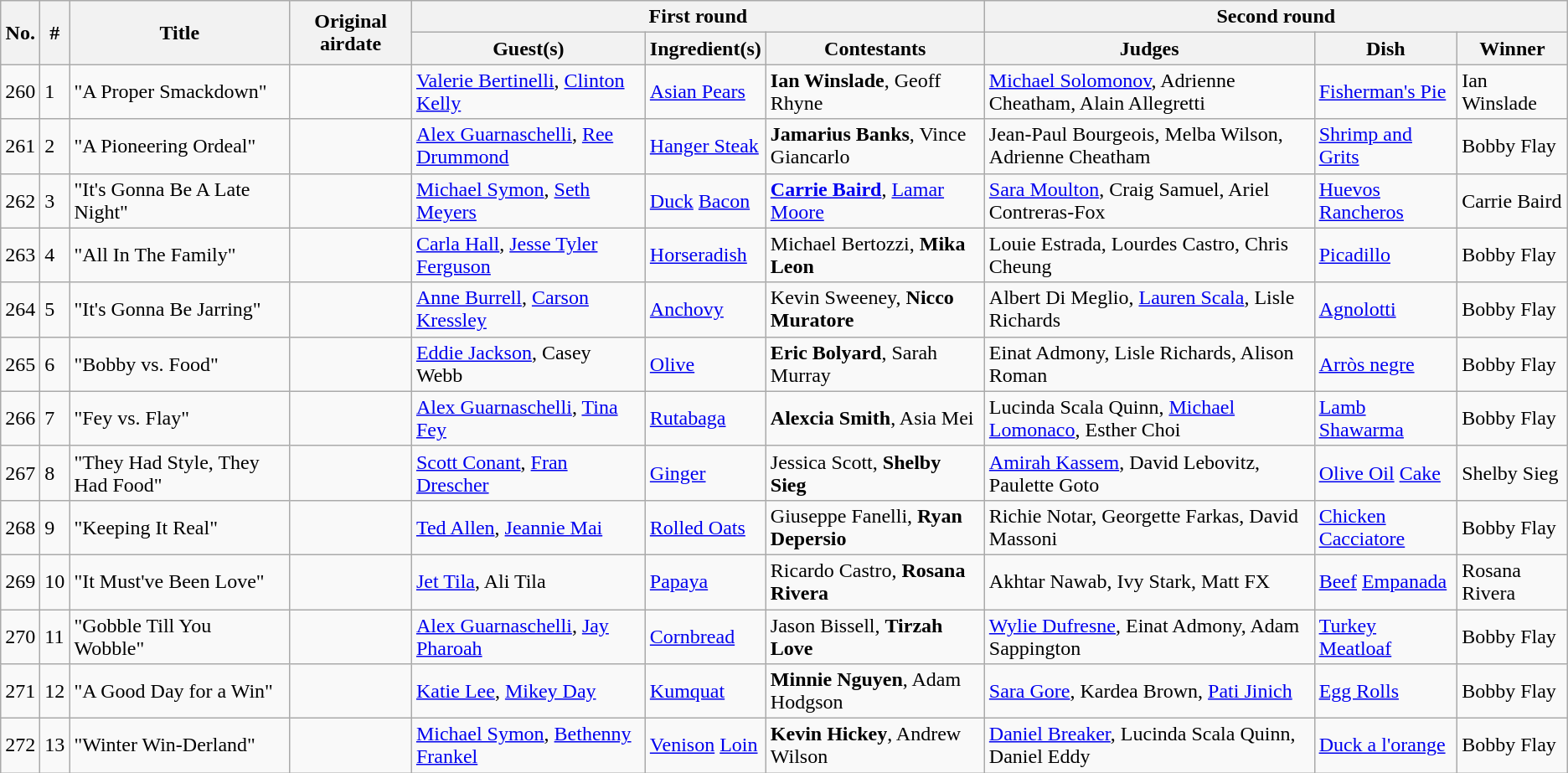<table class="wikitable">
<tr>
<th rowspan="2">No.</th>
<th rowspan="2">#</th>
<th rowspan="2">Title</th>
<th rowspan="2">Original airdate</th>
<th colspan="3">First round</th>
<th colspan="3">Second round</th>
</tr>
<tr>
<th>Guest(s)</th>
<th>Ingredient(s)</th>
<th>Contestants</th>
<th>Judges</th>
<th>Dish</th>
<th>Winner</th>
</tr>
<tr>
<td>260</td>
<td>1</td>
<td>"A Proper Smackdown"</td>
<td></td>
<td><a href='#'>Valerie Bertinelli</a>, <a href='#'>Clinton Kelly</a></td>
<td><a href='#'>Asian Pears</a></td>
<td><strong>Ian Winslade</strong>, Geoff Rhyne</td>
<td><a href='#'>Michael Solomonov</a>, Adrienne Cheatham, Alain Allegretti</td>
<td><a href='#'>Fisherman's Pie</a></td>
<td>Ian Winslade</td>
</tr>
<tr>
<td>261</td>
<td>2</td>
<td>"A Pioneering Ordeal"</td>
<td></td>
<td><a href='#'>Alex Guarnaschelli</a>, <a href='#'>Ree Drummond</a></td>
<td><a href='#'>Hanger Steak</a></td>
<td><strong>Jamarius Banks</strong>, Vince Giancarlo</td>
<td>Jean-Paul Bourgeois, Melba Wilson, Adrienne Cheatham</td>
<td><a href='#'>Shrimp and Grits</a></td>
<td>Bobby Flay</td>
</tr>
<tr>
<td>262</td>
<td>3</td>
<td>"It's Gonna Be A Late Night"</td>
<td></td>
<td><a href='#'>Michael Symon</a>, <a href='#'>Seth Meyers</a></td>
<td><a href='#'>Duck</a> <a href='#'>Bacon</a></td>
<td><strong><a href='#'>Carrie Baird</a></strong>, <a href='#'>Lamar Moore</a></td>
<td><a href='#'>Sara Moulton</a>, Craig Samuel, Ariel Contreras-Fox</td>
<td><a href='#'>Huevos Rancheros</a></td>
<td>Carrie Baird</td>
</tr>
<tr>
<td>263</td>
<td>4</td>
<td>"All In The Family"</td>
<td></td>
<td><a href='#'>Carla Hall</a>, <a href='#'>Jesse Tyler Ferguson</a></td>
<td><a href='#'>Horseradish</a></td>
<td>Michael Bertozzi, <strong>Mika Leon</strong></td>
<td>Louie Estrada, Lourdes Castro, Chris Cheung</td>
<td><a href='#'>Picadillo</a></td>
<td>Bobby Flay</td>
</tr>
<tr>
<td>264</td>
<td>5</td>
<td>"It's Gonna Be Jarring"</td>
<td></td>
<td><a href='#'>Anne Burrell</a>, <a href='#'>Carson Kressley</a></td>
<td><a href='#'>Anchovy</a></td>
<td>Kevin Sweeney, <strong>Nicco Muratore</strong></td>
<td>Albert Di Meglio, <a href='#'>Lauren Scala</a>, Lisle Richards</td>
<td><a href='#'>Agnolotti</a></td>
<td>Bobby Flay</td>
</tr>
<tr>
<td>265</td>
<td>6</td>
<td>"Bobby vs. Food"</td>
<td></td>
<td><a href='#'>Eddie Jackson</a>, Casey Webb</td>
<td><a href='#'>Olive</a></td>
<td><strong>Eric Bolyard</strong>, Sarah Murray</td>
<td>Einat Admony, Lisle Richards, Alison Roman</td>
<td><a href='#'>Arròs negre</a></td>
<td>Bobby Flay</td>
</tr>
<tr>
<td>266</td>
<td>7</td>
<td>"Fey vs. Flay"</td>
<td></td>
<td><a href='#'>Alex Guarnaschelli</a>, <a href='#'>Tina Fey</a></td>
<td><a href='#'>Rutabaga</a></td>
<td><strong>Alexcia Smith</strong>, Asia Mei</td>
<td>Lucinda Scala Quinn, <a href='#'>Michael Lomonaco</a>, Esther Choi</td>
<td><a href='#'>Lamb</a> <a href='#'>Shawarma</a></td>
<td>Bobby Flay</td>
</tr>
<tr>
<td>267</td>
<td>8</td>
<td>"They Had Style, They Had Food"</td>
<td></td>
<td><a href='#'>Scott Conant</a>, <a href='#'>Fran Drescher</a></td>
<td><a href='#'>Ginger</a></td>
<td>Jessica Scott, <strong>Shelby Sieg</strong></td>
<td><a href='#'>Amirah Kassem</a>, David Lebovitz, Paulette Goto</td>
<td><a href='#'>Olive Oil</a> <a href='#'>Cake</a></td>
<td>Shelby Sieg</td>
</tr>
<tr>
<td>268</td>
<td>9</td>
<td>"Keeping It Real"</td>
<td></td>
<td><a href='#'>Ted Allen</a>, <a href='#'>Jeannie Mai</a></td>
<td><a href='#'>Rolled Oats</a></td>
<td>Giuseppe Fanelli, <strong>Ryan Depersio</strong></td>
<td>Richie Notar, Georgette Farkas, David Massoni</td>
<td><a href='#'>Chicken</a> <a href='#'>Cacciatore</a></td>
<td>Bobby Flay</td>
</tr>
<tr>
<td>269</td>
<td>10</td>
<td>"It Must've Been Love"</td>
<td></td>
<td><a href='#'>Jet Tila</a>, Ali Tila</td>
<td><a href='#'>Papaya</a></td>
<td>Ricardo Castro, <strong>Rosana Rivera</strong></td>
<td>Akhtar Nawab, Ivy Stark, Matt FX</td>
<td><a href='#'>Beef</a> <a href='#'>Empanada</a></td>
<td>Rosana Rivera</td>
</tr>
<tr>
<td>270</td>
<td>11</td>
<td>"Gobble Till You Wobble"</td>
<td></td>
<td><a href='#'>Alex Guarnaschelli</a>, <a href='#'>Jay Pharoah</a></td>
<td><a href='#'>Cornbread</a></td>
<td>Jason Bissell, <strong>Tirzah Love</strong></td>
<td><a href='#'>Wylie Dufresne</a>, Einat Admony, Adam Sappington</td>
<td><a href='#'>Turkey</a> <a href='#'>Meatloaf</a></td>
<td>Bobby Flay</td>
</tr>
<tr>
<td>271</td>
<td>12</td>
<td>"A Good Day for a Win"</td>
<td></td>
<td><a href='#'>Katie Lee</a>, <a href='#'>Mikey Day</a></td>
<td><a href='#'>Kumquat</a></td>
<td><strong>Minnie Nguyen</strong>, Adam Hodgson</td>
<td><a href='#'>Sara Gore</a>, Kardea Brown, <a href='#'>Pati Jinich</a></td>
<td><a href='#'>Egg Rolls</a></td>
<td>Bobby Flay</td>
</tr>
<tr>
<td>272</td>
<td>13</td>
<td>"Winter Win-Derland"</td>
<td></td>
<td><a href='#'>Michael Symon</a>, <a href='#'>Bethenny Frankel</a></td>
<td><a href='#'>Venison</a> <a href='#'>Loin</a></td>
<td><strong>Kevin Hickey</strong>, Andrew Wilson</td>
<td><a href='#'>Daniel Breaker</a>, Lucinda Scala Quinn, Daniel Eddy</td>
<td><a href='#'>Duck a l'orange</a></td>
<td>Bobby Flay</td>
</tr>
</table>
